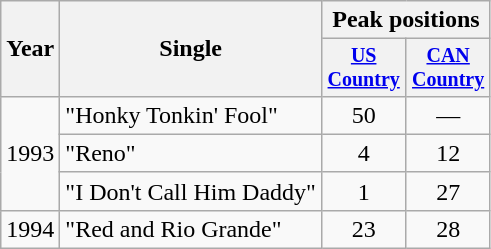<table class="wikitable" style="text-align:center;">
<tr>
<th rowspan="2">Year</th>
<th rowspan="2">Single</th>
<th colspan="2">Peak positions</th>
</tr>
<tr style="font-size:smaller;">
<th width="50"><a href='#'>US Country</a></th>
<th width="50"><a href='#'>CAN Country</a></th>
</tr>
<tr>
<td rowspan="3">1993</td>
<td align="left">"Honky Tonkin' Fool"</td>
<td>50</td>
<td>—</td>
</tr>
<tr>
<td align="left">"Reno"</td>
<td>4</td>
<td>12</td>
</tr>
<tr>
<td align="left">"I Don't Call Him Daddy"</td>
<td>1</td>
<td>27</td>
</tr>
<tr>
<td>1994</td>
<td align="left">"Red and Rio Grande"</td>
<td>23</td>
<td>28</td>
</tr>
</table>
